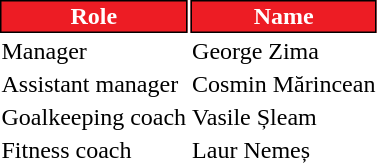<table class="toccolours">
<tr>
<th style="background:#ed1c24;color:#FFFFFF;border:1px solid #000000;">Role</th>
<th style="background:#ed1c24;color:#FFFFFF;border:1px solid #000000;">Name</th>
</tr>
<tr>
<td>Manager</td>
<td> George Zima</td>
</tr>
<tr>
<td>Assistant manager</td>
<td> Cosmin Mărincean</td>
</tr>
<tr>
<td>Goalkeeping coach</td>
<td> Vasile Șleam</td>
</tr>
<tr>
<td>Fitness coach</td>
<td> Laur Nemeș</td>
</tr>
</table>
